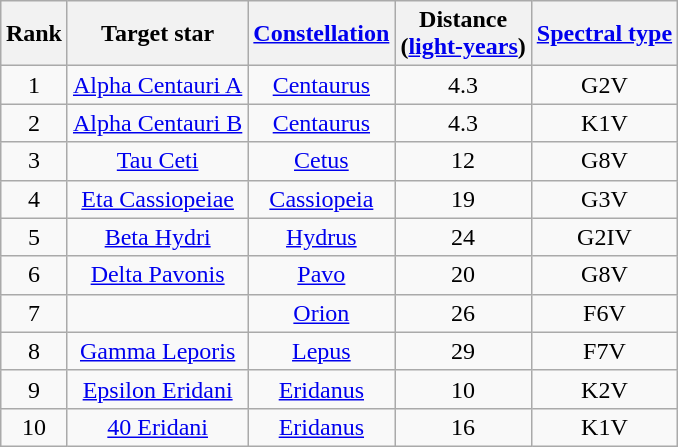<table class="wikitable" style="text-align:center; margin-left:auto; margin-right:auto;">
<tr>
<th>Rank</th>
<th>Target star</th>
<th><a href='#'>Constellation</a></th>
<th>Distance<br>(<a href='#'>light-years</a>)</th>
<th><a href='#'>Spectral type</a></th>
</tr>
<tr>
<td align="center">1</td>
<td align="center"><a href='#'>Alpha Centauri A</a></td>
<td align="center"><a href='#'>Centaurus</a></td>
<td align="center">4.3</td>
<td align="center">G2V</td>
</tr>
<tr>
<td align="center">2</td>
<td align="center"><a href='#'>Alpha Centauri B</a></td>
<td align="center"><a href='#'>Centaurus</a></td>
<td align="center">4.3</td>
<td align="center">K1V</td>
</tr>
<tr>
<td align="center">3</td>
<td align="center"><a href='#'>Tau Ceti</a></td>
<td align="center"><a href='#'>Cetus</a></td>
<td align="center">12</td>
<td align="center">G8V</td>
</tr>
<tr>
<td align="center">4</td>
<td align="center"><a href='#'>Eta Cassiopeiae</a></td>
<td align="center"><a href='#'>Cassiopeia</a></td>
<td align="center">19</td>
<td align="center">G3V</td>
</tr>
<tr>
<td align="center">5</td>
<td align="center"><a href='#'>Beta Hydri</a></td>
<td align="center"><a href='#'>Hydrus</a></td>
<td align="center">24</td>
<td align="center">G2IV</td>
</tr>
<tr>
<td align="center">6</td>
<td align="center"><a href='#'>Delta Pavonis</a></td>
<td align="center"><a href='#'>Pavo</a></td>
<td align="center">20</td>
<td align="center">G8V</td>
</tr>
<tr>
<td align="center">7</td>
<td align="center"></td>
<td align="center"><a href='#'>Orion</a></td>
<td align="center">26</td>
<td align="center">F6V</td>
</tr>
<tr>
<td align="center">8</td>
<td align="center"><a href='#'>Gamma Leporis</a></td>
<td align="center"><a href='#'>Lepus</a></td>
<td align="center">29</td>
<td align="center">F7V</td>
</tr>
<tr>
<td align="center">9</td>
<td align="center"><a href='#'>Epsilon Eridani</a></td>
<td align="center"><a href='#'>Eridanus</a></td>
<td align="center">10</td>
<td align="center">K2V</td>
</tr>
<tr>
<td align="center">10</td>
<td align="center"><a href='#'>40 Eridani</a></td>
<td align="center"><a href='#'>Eridanus</a></td>
<td align="center">16</td>
<td align="center">K1V</td>
</tr>
</table>
